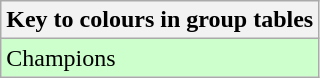<table class="wikitable">
<tr>
<th>Key to colours in group tables</th>
</tr>
<tr bgcolor=#ccffcc>
<td>Champions</td>
</tr>
</table>
